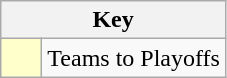<table class="wikitable" style="text-align: center;">
<tr>
<th colspan=2>Key</th>
</tr>
<tr>
<td style="background:#ffffcc; width:20px;"></td>
<td align=left>Teams to Playoffs</td>
</tr>
</table>
